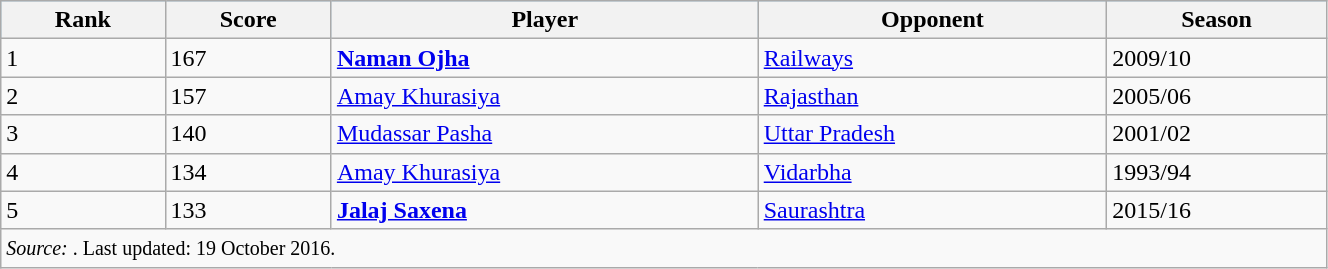<table class="wikitable" width=70%>
<tr bgcolor=#87cefa>
<th>Rank</th>
<th>Score</th>
<th>Player</th>
<th>Opponent</th>
<th>Season</th>
</tr>
<tr>
<td>1</td>
<td>167</td>
<td><strong><a href='#'>Naman Ojha</a></strong></td>
<td><a href='#'>Railways</a></td>
<td>2009/10</td>
</tr>
<tr>
<td>2</td>
<td>157</td>
<td><a href='#'>Amay Khurasiya</a></td>
<td><a href='#'>Rajasthan</a></td>
<td>2005/06</td>
</tr>
<tr>
<td>3</td>
<td>140</td>
<td><a href='#'>Mudassar Pasha</a></td>
<td><a href='#'>Uttar Pradesh</a></td>
<td>2001/02</td>
</tr>
<tr>
<td>4</td>
<td>134</td>
<td><a href='#'>Amay Khurasiya</a></td>
<td><a href='#'>Vidarbha</a></td>
<td>1993/94</td>
</tr>
<tr>
<td>5</td>
<td>133</td>
<td><strong><a href='#'>Jalaj Saxena</a></strong></td>
<td><a href='#'>Saurashtra</a></td>
<td>2015/16</td>
</tr>
<tr>
<td colspan=5><small><em>Source:  </em>. Last updated: 19 October 2016.</small></td>
</tr>
</table>
